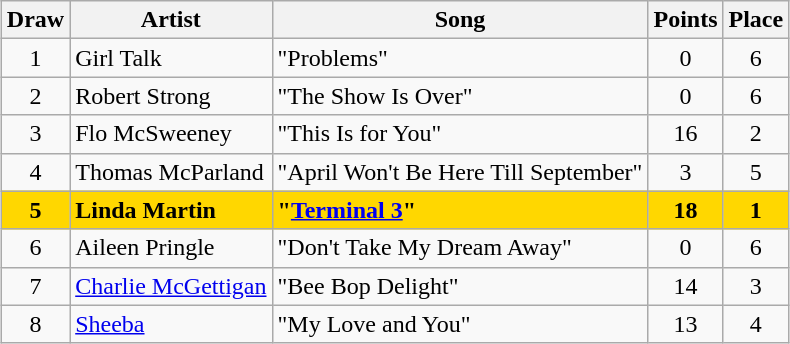<table class="sortable wikitable" style="margin: 1em auto 1em auto; text-align:center">
<tr>
<th>Draw</th>
<th>Artist</th>
<th>Song</th>
<th>Points</th>
<th>Place</th>
</tr>
<tr>
<td>1</td>
<td align="left">Girl Talk</td>
<td align="left">"Problems"</td>
<td>0</td>
<td>6</td>
</tr>
<tr>
<td>2</td>
<td align="left">Robert Strong</td>
<td align="left">"The Show Is Over"</td>
<td>0</td>
<td>6</td>
</tr>
<tr>
<td>3</td>
<td align="left">Flo McSweeney</td>
<td align="left">"This Is for You"</td>
<td>16</td>
<td>2</td>
</tr>
<tr>
<td>4</td>
<td align="left">Thomas McParland</td>
<td align="left">"April Won't Be Here Till September"</td>
<td>3</td>
<td>5</td>
</tr>
<tr style="font-weight:bold; background:gold;">
<td>5</td>
<td align="left">Linda Martin</td>
<td align="left">"<a href='#'>Terminal 3</a>"</td>
<td>18</td>
<td>1</td>
</tr>
<tr>
<td>6</td>
<td align="left">Aileen Pringle</td>
<td align="left">"Don't Take My Dream Away"</td>
<td>0</td>
<td>6</td>
</tr>
<tr>
<td>7</td>
<td align="left"><a href='#'>Charlie McGettigan</a></td>
<td align="left">"Bee Bop Delight"</td>
<td>14</td>
<td>3</td>
</tr>
<tr>
<td>8</td>
<td align="left"><a href='#'>Sheeba</a></td>
<td align="left">"My Love and You"</td>
<td>13</td>
<td>4</td>
</tr>
</table>
